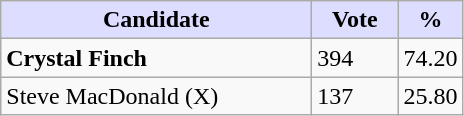<table class="wikitable">
<tr>
<th style="background:#ddf; width:200px;">Candidate</th>
<th style="background:#ddf; width:50px;">Vote</th>
<th style="background:#ddf; width:30px;">%</th>
</tr>
<tr>
<td><strong>Crystal Finch</strong></td>
<td>394</td>
<td>74.20</td>
</tr>
<tr>
<td>Steve MacDonald (X)</td>
<td>137</td>
<td>25.80</td>
</tr>
</table>
